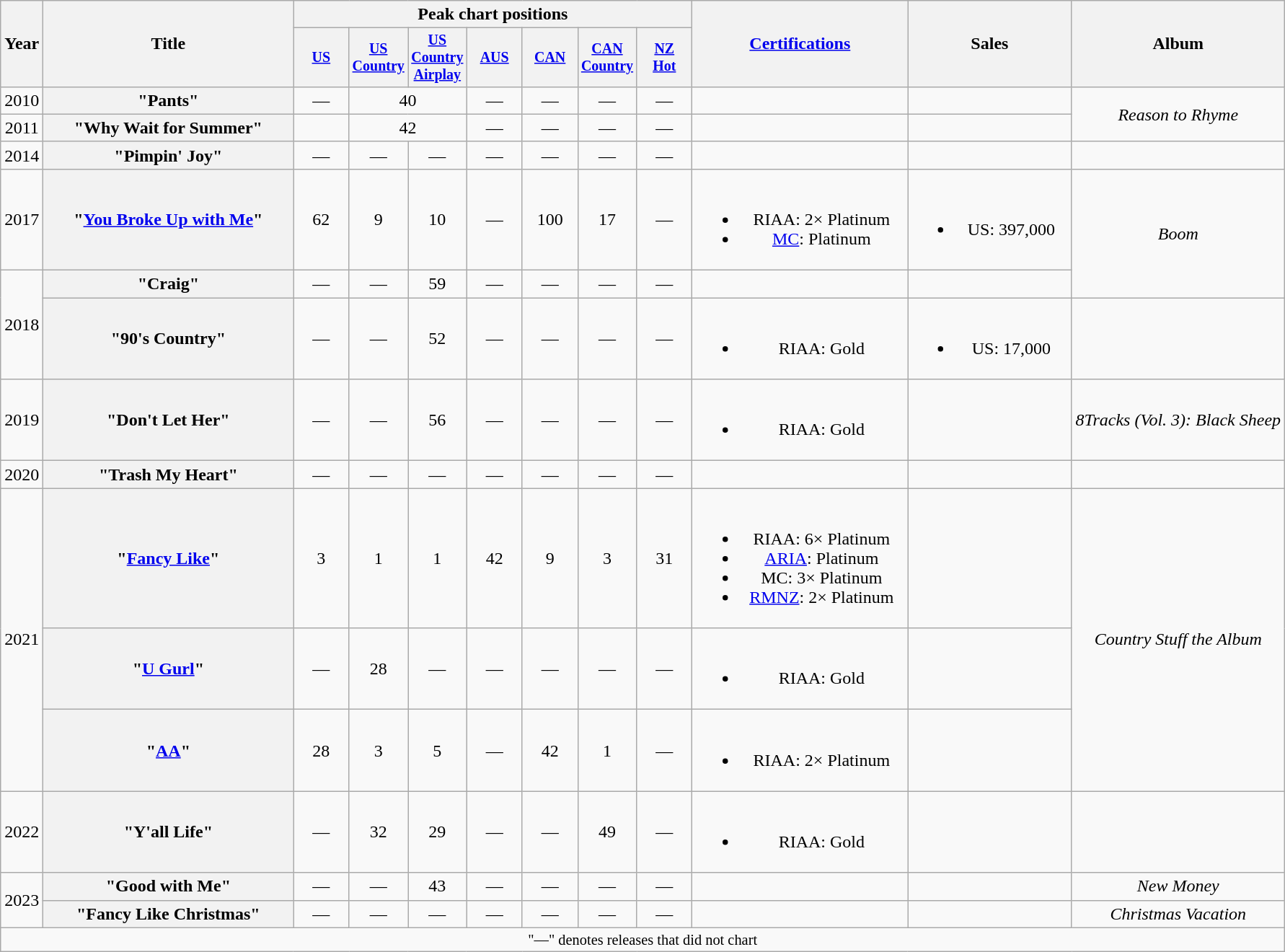<table class="wikitable plainrowheaders" style="text-align:center;">
<tr>
<th scope="col" rowspan="2">Year</th>
<th scope="col" rowspan="2" style="width:14em;">Title</th>
<th scope="col" colspan="7">Peak chart positions</th>
<th scope="col" rowspan="2" style="width:12em;"><a href='#'>Certifications</a></th>
<th scope="col" rowspan="2" style="width:9em;">Sales</th>
<th scope="col" rowspan="2">Album</th>
</tr>
<tr style="font-size:smaller;">
<th scope="col" width="45"><a href='#'>US</a><br></th>
<th scope="col" width="45"><a href='#'>US Country</a><br></th>
<th scope="col" width="45"><a href='#'>US Country Airplay</a><br></th>
<th scope="col" width="45"><a href='#'>AUS</a><br></th>
<th scope="col" width="45"><a href='#'>CAN</a><br></th>
<th scope="col" width="45"><a href='#'>CAN Country</a><br></th>
<th scope="col" width="45"><a href='#'>NZ<br>Hot</a><br></th>
</tr>
<tr>
<td>2010</td>
<th scope="row">"Pants"</th>
<td>—</td>
<td colspan="2">40</td>
<td>—</td>
<td>—</td>
<td>—</td>
<td>—</td>
<td></td>
<td></td>
<td rowspan="2"><em>Reason to Rhyme</em></td>
</tr>
<tr>
<td>2011</td>
<th scope="row">"Why Wait for Summer"</th>
<td></td>
<td colspan="2">42</td>
<td>—</td>
<td>—</td>
<td>—</td>
<td>—</td>
<td></td>
</tr>
<tr>
<td>2014</td>
<th scope="row">"Pimpin' Joy"</th>
<td>—</td>
<td>—</td>
<td>—</td>
<td>—</td>
<td>—</td>
<td>—</td>
<td>—</td>
<td></td>
<td></td>
<td></td>
</tr>
<tr>
<td>2017</td>
<th scope="row">"<a href='#'>You Broke Up with Me</a>"</th>
<td>62</td>
<td>9</td>
<td>10</td>
<td>—</td>
<td>100</td>
<td>17</td>
<td>—</td>
<td><br><ul><li>RIAA: 2× Platinum</li><li><a href='#'>MC</a>: Platinum</li></ul></td>
<td><br><ul><li>US: 397,000</li></ul></td>
<td align="center" rowspan=2><em>Boom</em></td>
</tr>
<tr>
<td rowspan="2">2018</td>
<th scope="row">"Craig"</th>
<td>—</td>
<td>—</td>
<td>59</td>
<td>—</td>
<td>—</td>
<td>—</td>
<td>—</td>
<td></td>
<td></td>
</tr>
<tr>
<th scope="row">"90's Country"</th>
<td>—</td>
<td>—</td>
<td>52</td>
<td>—</td>
<td>—</td>
<td>—</td>
<td>—</td>
<td><br><ul><li>RIAA: Gold</li></ul></td>
<td><br><ul><li>US: 17,000</li></ul></td>
<td></td>
</tr>
<tr>
<td>2019</td>
<th scope="row">"Don't Let Her"</th>
<td>—</td>
<td>—</td>
<td>56</td>
<td>—</td>
<td>—</td>
<td>—</td>
<td>—</td>
<td><br><ul><li>RIAA: Gold</li></ul></td>
<td></td>
<td><em>8Tracks (Vol. 3): Black Sheep</em></td>
</tr>
<tr>
<td>2020</td>
<th scope="row">"Trash My Heart"</th>
<td>—</td>
<td>—</td>
<td>—</td>
<td>—</td>
<td>—</td>
<td>—</td>
<td>—</td>
<td></td>
<td></td>
<td></td>
</tr>
<tr>
<td rowspan="3">2021</td>
<th scope="row">"<a href='#'>Fancy Like</a>"</th>
<td>3</td>
<td>1</td>
<td>1</td>
<td>42</td>
<td>9</td>
<td>3</td>
<td>31</td>
<td><br><ul><li>RIAA: 6× Platinum</li><li><a href='#'>ARIA</a>: Platinum</li><li>MC: 3× Platinum</li><li><a href='#'>RMNZ</a>: 2× Platinum</li></ul></td>
<td></td>
<td rowspan="3"><em>Country Stuff the Album</em></td>
</tr>
<tr>
<th scope="row">"<a href='#'>U Gurl</a>"</th>
<td>—</td>
<td>28</td>
<td>—</td>
<td>—</td>
<td>—</td>
<td>—</td>
<td>—</td>
<td><br><ul><li>RIAA: Gold</li></ul></td>
<td></td>
</tr>
<tr>
<th scope="row">"<a href='#'>AA</a>"</th>
<td>28</td>
<td>3</td>
<td>5</td>
<td>—</td>
<td>42</td>
<td>1</td>
<td>—</td>
<td><br><ul><li>RIAA: 2× Platinum</li></ul></td>
<td></td>
</tr>
<tr>
<td>2022</td>
<th scope="row">"Y'all Life"</th>
<td>—</td>
<td>32</td>
<td>29</td>
<td>—</td>
<td>—</td>
<td>49</td>
<td>—</td>
<td><br><ul><li>RIAA: Gold</li></ul></td>
<td></td>
<td></td>
</tr>
<tr>
<td rowspan="2">2023</td>
<th scope="row">"Good with Me"</th>
<td>—</td>
<td>—</td>
<td>43</td>
<td>—</td>
<td>—</td>
<td>—</td>
<td>—</td>
<td></td>
<td></td>
<td><em>New Money</em></td>
</tr>
<tr>
<th scope="row">"Fancy Like Christmas"</th>
<td>—</td>
<td>—</td>
<td>—</td>
<td>—</td>
<td>—</td>
<td>—</td>
<td>—</td>
<td></td>
<td></td>
<td><em>Christmas Vacation</em></td>
</tr>
<tr>
<td colspan="12" style="font-size:85%">"—" denotes releases that did not chart</td>
</tr>
</table>
